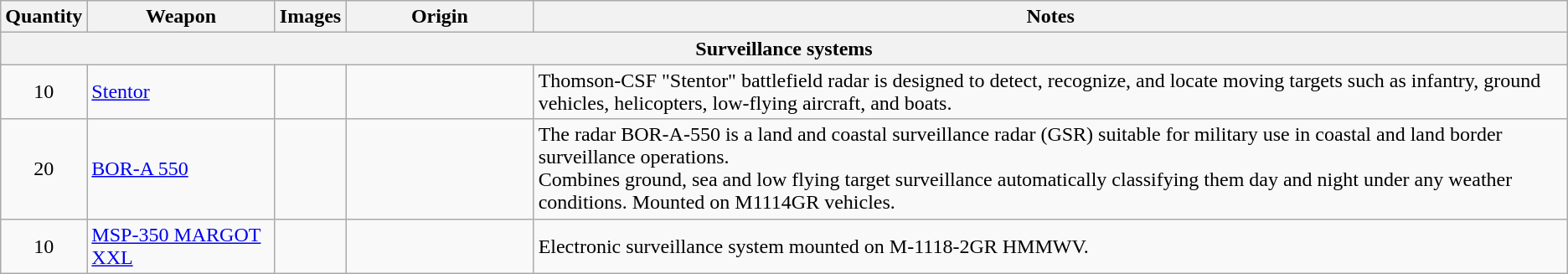<table class="wikitable">
<tr>
<th>Quantity</th>
<th>Weapon</th>
<th>Images</th>
<th>Origin</th>
<th>Notes</th>
</tr>
<tr>
<th colspan="5">Surveillance systems</th>
</tr>
<tr>
<td align="center">10</td>
<td style="text-align:left; width:12%"><a href='#'>Stentor</a></td>
<td></td>
<td style="text-align:left; width:12%"></td>
<td>Thomson-CSF "Stentor" battlefield radar is designed to detect, recognize, and locate moving targets such as infantry, ground vehicles, helicopters, low-flying aircraft, and boats.</td>
</tr>
<tr>
<td align="center">20</td>
<td><a href='#'>BOR-A 550</a></td>
<td></td>
<td></td>
<td>The radar BOR-A-550 is a land and coastal surveillance radar (GSR) suitable for military use in coastal and land border surveillance operations.<br>Combines ground, sea and low flying target surveillance automatically classifying them day and night under any weather conditions. Mounted on M1114GR vehicles.</td>
</tr>
<tr>
<td align="center">10</td>
<td><a href='#'>MSP-350 MARGOT XXL</a></td>
<td></td>
<td></td>
<td>Electronic surveillance system mounted on M-1118-2GR HMMWV.</td>
</tr>
</table>
